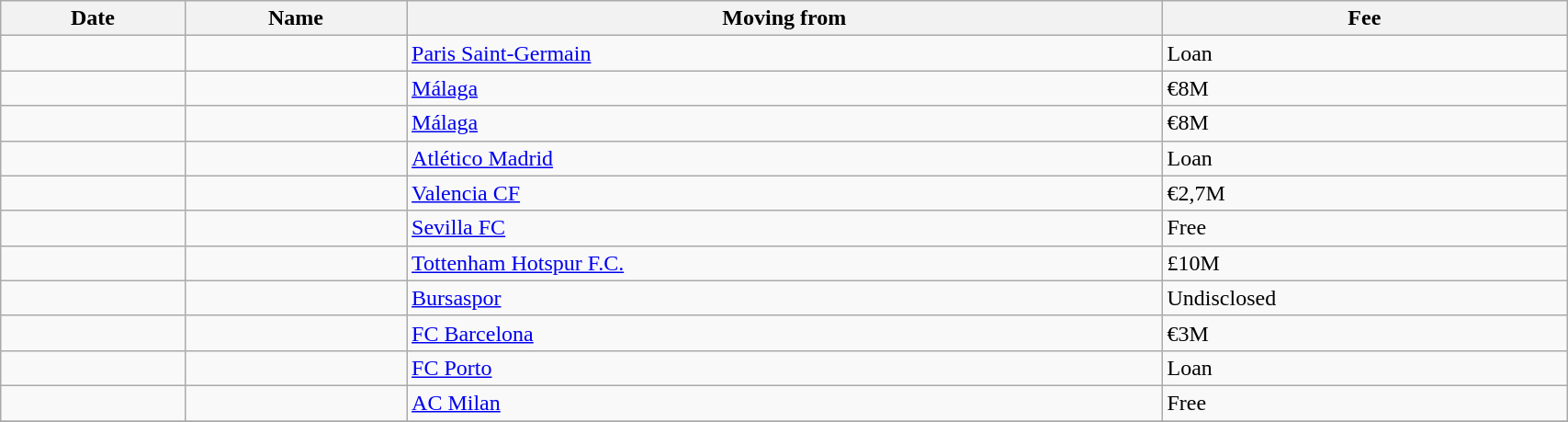<table class="wikitable sortable" width=90%>
<tr>
<th>Date</th>
<th>Name</th>
<th>Moving from</th>
<th>Fee</th>
</tr>
<tr>
<td></td>
<td> </td>
<td> <a href='#'>Paris Saint-Germain</a></td>
<td>Loan</td>
</tr>
<tr>
<td></td>
<td> </td>
<td> <a href='#'>Málaga</a></td>
<td>€8M</td>
</tr>
<tr>
<td></td>
<td> </td>
<td> <a href='#'>Málaga</a></td>
<td>€8M</td>
</tr>
<tr>
<td></td>
<td> </td>
<td> <a href='#'>Atlético Madrid</a></td>
<td>Loan</td>
</tr>
<tr>
<td></td>
<td> </td>
<td> <a href='#'>Valencia CF</a></td>
<td>€2,7M</td>
</tr>
<tr>
<td></td>
<td> </td>
<td> <a href='#'>Sevilla FC</a></td>
<td>Free</td>
</tr>
<tr>
<td></td>
<td> </td>
<td> <a href='#'>Tottenham Hotspur F.C.</a></td>
<td>£10M</td>
</tr>
<tr>
<td></td>
<td> </td>
<td> <a href='#'>Bursaspor</a></td>
<td>Undisclosed</td>
</tr>
<tr>
<td></td>
<td> </td>
<td> <a href='#'>FC Barcelona</a></td>
<td>€3M</td>
</tr>
<tr>
<td></td>
<td> </td>
<td> <a href='#'>FC Porto</a></td>
<td>Loan</td>
</tr>
<tr>
<td></td>
<td> </td>
<td> <a href='#'>AC Milan</a></td>
<td>Free</td>
</tr>
<tr>
</tr>
</table>
